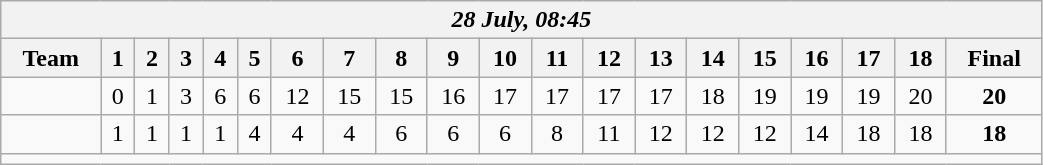<table class=wikitable style="text-align:center; width: 55%">
<tr>
<th colspan=20><em>28 July, 08:45</em></th>
</tr>
<tr>
<th>Team</th>
<th>1</th>
<th>2</th>
<th>3</th>
<th>4</th>
<th>5</th>
<th>6</th>
<th>7</th>
<th>8</th>
<th>9</th>
<th>10</th>
<th>11</th>
<th>12</th>
<th>13</th>
<th>14</th>
<th>15</th>
<th>16</th>
<th>17</th>
<th>18</th>
<th>Final</th>
</tr>
<tr>
<td align=left><strong></strong></td>
<td>0</td>
<td>1</td>
<td>3</td>
<td>6</td>
<td>6</td>
<td>12</td>
<td>15</td>
<td>15</td>
<td>16</td>
<td>17</td>
<td>17</td>
<td>17</td>
<td>17</td>
<td>18</td>
<td>19</td>
<td>19</td>
<td>19</td>
<td>20</td>
<td><strong>20</strong></td>
</tr>
<tr>
<td align=left></td>
<td>1</td>
<td>1</td>
<td>1</td>
<td>1</td>
<td>4</td>
<td>4</td>
<td>4</td>
<td>6</td>
<td>6</td>
<td>6</td>
<td>8</td>
<td>11</td>
<td>12</td>
<td>12</td>
<td>12</td>
<td>14</td>
<td>18</td>
<td>18</td>
<td><strong>18</strong></td>
</tr>
<tr>
<td colspan=20></td>
</tr>
</table>
